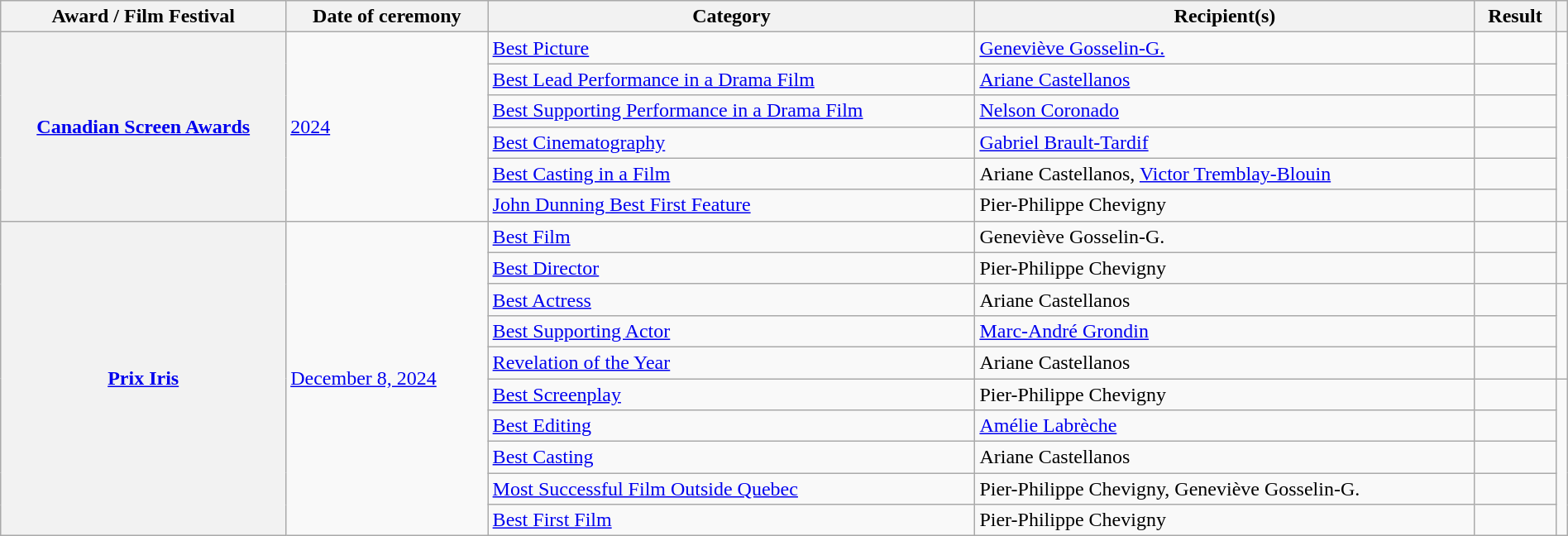<table class="wikitable sortable plainrowheaders" style="width: 100%;">
<tr>
<th scope="col">Award / Film Festival</th>
<th scope="col">Date of ceremony</th>
<th scope="col">Category</th>
<th scope="col">Recipient(s)</th>
<th scope="col">Result</th>
<th scope="col" class="unsortable"></th>
</tr>
<tr>
<th scope="row" rowspan=6><a href='#'>Canadian Screen Awards</a></th>
<td rowspan=6><a href='#'>2024</a></td>
<td><a href='#'>Best Picture</a></td>
<td><a href='#'>Geneviève Gosselin-G.</a></td>
<td></td>
<td rowspan=6></td>
</tr>
<tr>
<td><a href='#'>Best Lead Performance in a Drama Film</a></td>
<td><a href='#'>Ariane Castellanos</a></td>
<td></td>
</tr>
<tr>
<td><a href='#'>Best Supporting Performance in a Drama Film</a></td>
<td><a href='#'>Nelson Coronado</a></td>
<td></td>
</tr>
<tr>
<td><a href='#'>Best Cinematography</a></td>
<td><a href='#'>Gabriel Brault-Tardif</a></td>
<td></td>
</tr>
<tr>
<td><a href='#'>Best Casting in a Film</a></td>
<td>Ariane Castellanos, <a href='#'>Victor Tremblay-Blouin</a></td>
<td></td>
</tr>
<tr>
<td><a href='#'>John Dunning Best First Feature</a></td>
<td>Pier-Philippe Chevigny</td>
<td></td>
</tr>
<tr>
<th scope="row" rowspan=10><a href='#'>Prix Iris</a></th>
<td rowspan=10><a href='#'>December 8, 2024</a></td>
<td><a href='#'>Best Film</a></td>
<td>Geneviève Gosselin-G.</td>
<td></td>
<td rowspan=2></td>
</tr>
<tr>
<td><a href='#'>Best Director</a></td>
<td>Pier-Philippe Chevigny</td>
<td></td>
</tr>
<tr>
<td><a href='#'>Best Actress</a></td>
<td>Ariane Castellanos</td>
<td></td>
<td rowspan=3></td>
</tr>
<tr>
<td><a href='#'>Best Supporting Actor</a></td>
<td><a href='#'>Marc-André Grondin</a></td>
<td></td>
</tr>
<tr>
<td><a href='#'>Revelation of the Year</a></td>
<td>Ariane Castellanos</td>
<td></td>
</tr>
<tr>
<td><a href='#'>Best Screenplay</a></td>
<td>Pier-Philippe Chevigny</td>
<td></td>
<td rowspan=5></td>
</tr>
<tr>
<td><a href='#'>Best Editing</a></td>
<td><a href='#'>Amélie Labrèche</a></td>
<td></td>
</tr>
<tr>
<td><a href='#'>Best Casting</a></td>
<td>Ariane Castellanos</td>
<td></td>
</tr>
<tr>
<td><a href='#'>Most Successful Film Outside Quebec</a></td>
<td>Pier-Philippe Chevigny, Geneviève Gosselin-G.</td>
<td></td>
</tr>
<tr>
<td><a href='#'>Best First Film</a></td>
<td>Pier-Philippe Chevigny</td>
<td></td>
</tr>
</table>
